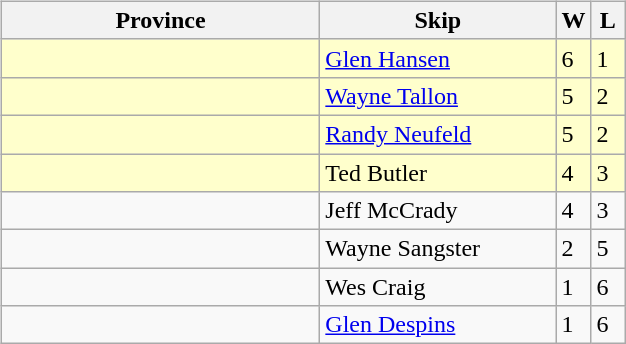<table>
<tr>
<td style="width:10%; vertical-align:top;"><br><table class="wikitable">
<tr>
<th width=205>Province</th>
<th width=150>Skip</th>
<th width=15>W</th>
<th width=15>L</th>
</tr>
<tr bgcolor=#ffffcc>
<td></td>
<td><a href='#'>Glen Hansen</a></td>
<td>6</td>
<td>1</td>
</tr>
<tr bgcolor=#ffffcc>
<td></td>
<td><a href='#'>Wayne Tallon</a></td>
<td>5</td>
<td>2</td>
</tr>
<tr bgcolor=#ffffcc>
<td></td>
<td><a href='#'>Randy Neufeld</a></td>
<td>5</td>
<td>2</td>
</tr>
<tr bgcolor=#ffffcc>
<td></td>
<td>Ted Butler</td>
<td>4</td>
<td>3</td>
</tr>
<tr>
<td></td>
<td>Jeff McCrady</td>
<td>4</td>
<td>3</td>
</tr>
<tr>
<td></td>
<td>Wayne Sangster</td>
<td>2</td>
<td>5</td>
</tr>
<tr>
<td></td>
<td>Wes Craig</td>
<td>1</td>
<td>6</td>
</tr>
<tr>
<td></td>
<td><a href='#'>Glen Despins</a></td>
<td>1</td>
<td>6</td>
</tr>
</table>
</td>
</tr>
<tr>
</tr>
</table>
